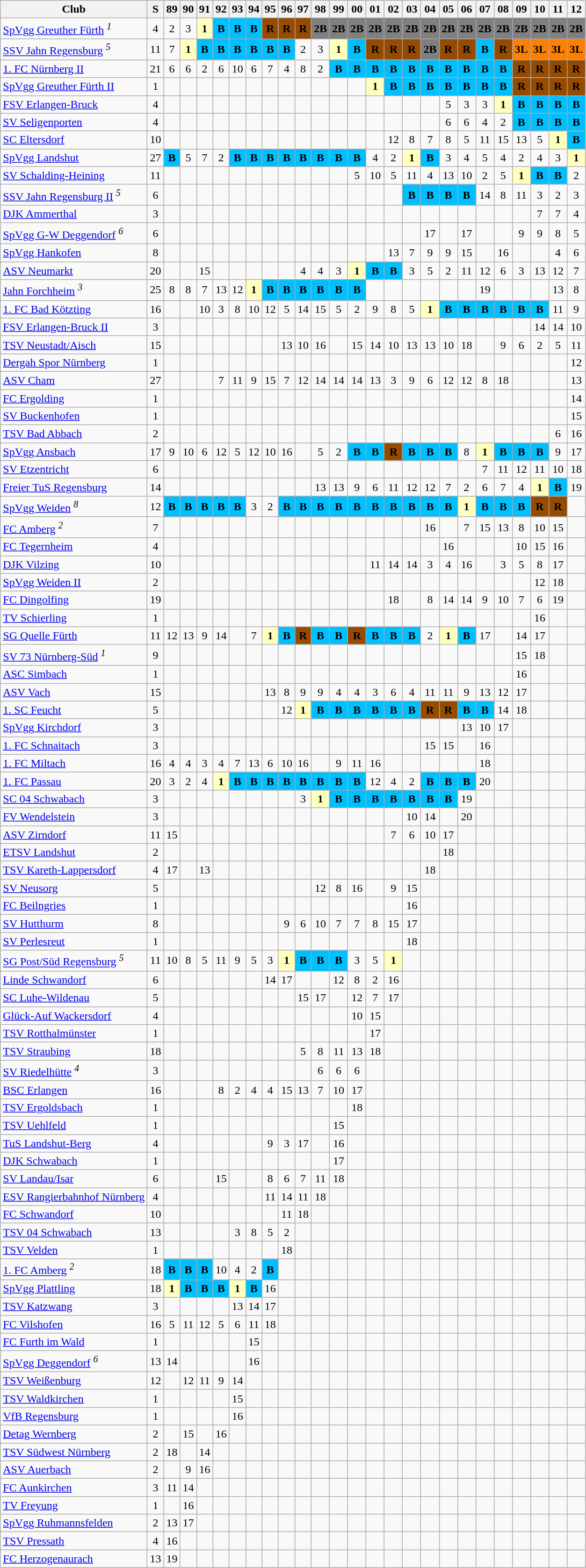<table class="wikitable sortable">
<tr>
<th>Club</th>
<th>S</th>
<th class="unsortable">89</th>
<th class="unsortable">90</th>
<th class="unsortable">91</th>
<th class="unsortable">92</th>
<th class="unsortable">93</th>
<th class="unsortable">94</th>
<th class="unsortable">95</th>
<th class="unsortable">96</th>
<th class="unsortable">97</th>
<th class="unsortable">98</th>
<th class="unsortable">99</th>
<th class="unsortable">00</th>
<th class="unsortable">01</th>
<th class="unsortable">02</th>
<th class="unsortable">03</th>
<th class="unsortable">04</th>
<th class="unsortable">05</th>
<th class="unsortable">06</th>
<th class="unsortable">07</th>
<th class="unsortable">08</th>
<th class="unsortable">09</th>
<th class="unsortable">10</th>
<th class="unsortable">11</th>
<th class="unsortable">12</th>
</tr>
<tr align="center">
<td align="left"><a href='#'>SpVgg Greuther Fürth</a> <sup><em>1</em></sup></td>
<td>4</td>
<td>2</td>
<td>3</td>
<td bgcolor="#ffffbf"><strong>1</strong></td>
<td bgcolor="#00BFFF"><strong>B</strong></td>
<td bgcolor="#00BFFF"><strong>B</strong></td>
<td bgcolor="#00BFFF"><strong>B</strong></td>
<td bgcolor="#964B00"><strong>R</strong></td>
<td bgcolor="#964B00"><strong>R</strong></td>
<td bgcolor="#964B00"><strong>R</strong></td>
<td bgcolor="#808080"><strong>2B</strong></td>
<td bgcolor="#808080"><strong>2B</strong></td>
<td bgcolor="#808080"><strong>2B</strong></td>
<td bgcolor="#808080"><strong>2B</strong></td>
<td bgcolor="#808080"><strong>2B</strong></td>
<td bgcolor="#808080"><strong>2B</strong></td>
<td bgcolor="#808080"><strong>2B</strong></td>
<td bgcolor="#808080"><strong>2B</strong></td>
<td bgcolor="#808080"><strong>2B</strong></td>
<td bgcolor="#808080"><strong>2B</strong></td>
<td bgcolor="#808080"><strong>2B</strong></td>
<td bgcolor="#808080"><strong>2B</strong></td>
<td bgcolor="#808080"><strong>2B</strong></td>
<td bgcolor="#808080"><strong>2B</strong></td>
<td bgcolor="#808080"><strong>2B</strong></td>
</tr>
<tr align="center">
<td align="left"><a href='#'>SSV Jahn Regensburg</a> <sup><em>5</em></sup></td>
<td>11</td>
<td>7</td>
<td bgcolor="#ffffbf"><strong>1</strong></td>
<td bgcolor="#00BFFF"><strong>B</strong></td>
<td bgcolor="#00BFFF"><strong>B</strong></td>
<td bgcolor="#00BFFF"><strong>B</strong></td>
<td bgcolor="#00BFFF"><strong>B</strong></td>
<td bgcolor="#00BFFF"><strong>B</strong></td>
<td bgcolor="#00BFFF"><strong>B</strong></td>
<td>2</td>
<td>3</td>
<td bgcolor="#ffffbf"><strong>1</strong></td>
<td bgcolor="#00BFFF"><strong>B</strong></td>
<td bgcolor="#964B00"><strong>R</strong></td>
<td bgcolor="#964B00"><strong>R</strong></td>
<td bgcolor="#964B00"><strong>R</strong></td>
<td bgcolor="#808080"><strong>2B</strong></td>
<td bgcolor="#964B00"><strong>R</strong></td>
<td bgcolor="#964B00"><strong>R</strong></td>
<td bgcolor="#00BFFF"><strong>B</strong></td>
<td bgcolor="#964B00"><strong>R</strong></td>
<td bgcolor="#FF7F00"><strong>3L</strong></td>
<td bgcolor="#FF7F00"><strong>3L</strong></td>
<td bgcolor="#FF7F00"><strong>3L</strong></td>
<td bgcolor="#FF7F00"><strong>3L</strong></td>
</tr>
<tr align="center">
<td align="left"><a href='#'>1. FC Nürnberg II</a></td>
<td>21</td>
<td>6</td>
<td>6</td>
<td>2</td>
<td>6</td>
<td>10</td>
<td>6</td>
<td>7</td>
<td>4</td>
<td>8</td>
<td>2</td>
<td bgcolor="#00BFFF"><strong>B</strong></td>
<td bgcolor="#00BFFF"><strong>B</strong></td>
<td bgcolor="#00BFFF"><strong>B</strong></td>
<td bgcolor="#00BFFF"><strong>B</strong></td>
<td bgcolor="#00BFFF"><strong>B</strong></td>
<td bgcolor="#00BFFF"><strong>B</strong></td>
<td bgcolor="#00BFFF"><strong>B</strong></td>
<td bgcolor="#00BFFF"><strong>B</strong></td>
<td bgcolor="#00BFFF"><strong>B</strong></td>
<td bgcolor="#00BFFF"><strong>B</strong></td>
<td bgcolor="#964B00"><strong>R</strong></td>
<td bgcolor="#964B00"><strong>R</strong></td>
<td bgcolor="#964B00"><strong>R</strong></td>
<td bgcolor="#964B00"><strong>R</strong></td>
</tr>
<tr align="center">
<td align="left"><a href='#'>SpVgg Greuther Fürth II</a></td>
<td>1</td>
<td></td>
<td></td>
<td></td>
<td></td>
<td></td>
<td></td>
<td></td>
<td></td>
<td></td>
<td></td>
<td></td>
<td></td>
<td bgcolor="#ffffbf"><strong>1</strong></td>
<td bgcolor="#00BFFF"><strong>B</strong></td>
<td bgcolor="#00BFFF"><strong>B</strong></td>
<td bgcolor="#00BFFF"><strong>B</strong></td>
<td bgcolor="#00BFFF"><strong>B</strong></td>
<td bgcolor="#00BFFF"><strong>B</strong></td>
<td bgcolor="#00BFFF"><strong>B</strong></td>
<td bgcolor="#00BFFF"><strong>B</strong></td>
<td bgcolor="#964B00"><strong>R</strong></td>
<td bgcolor="#964B00"><strong>R</strong></td>
<td bgcolor="#964B00"><strong>R</strong></td>
<td bgcolor="#964B00"><strong>R</strong></td>
</tr>
<tr align="center">
<td align="left"><a href='#'>FSV Erlangen-Bruck</a></td>
<td>4</td>
<td></td>
<td></td>
<td></td>
<td></td>
<td></td>
<td></td>
<td></td>
<td></td>
<td></td>
<td></td>
<td></td>
<td></td>
<td></td>
<td></td>
<td></td>
<td></td>
<td>5</td>
<td>3</td>
<td>3</td>
<td bgcolor="#ffffbf"><strong>1</strong></td>
<td bgcolor="#00BFFF"><strong>B</strong></td>
<td bgcolor="#00BFFF"><strong>B</strong></td>
<td bgcolor="#00BFFF"><strong>B</strong></td>
<td bgcolor="#00BFFF"><strong>B</strong></td>
</tr>
<tr align="center">
<td align="left"><a href='#'>SV Seligenporten</a></td>
<td>4</td>
<td></td>
<td></td>
<td></td>
<td></td>
<td></td>
<td></td>
<td></td>
<td></td>
<td></td>
<td></td>
<td></td>
<td></td>
<td></td>
<td></td>
<td></td>
<td></td>
<td>6</td>
<td>6</td>
<td>4</td>
<td>2</td>
<td bgcolor="#00BFFF"><strong>B</strong></td>
<td bgcolor="#00BFFF"><strong>B</strong></td>
<td bgcolor="#00BFFF"><strong>B</strong></td>
<td bgcolor="#00BFFF"><strong>B</strong></td>
</tr>
<tr align="center">
<td align="left"><a href='#'>SC Eltersdorf</a></td>
<td>10</td>
<td></td>
<td></td>
<td></td>
<td></td>
<td></td>
<td></td>
<td></td>
<td></td>
<td></td>
<td></td>
<td></td>
<td></td>
<td></td>
<td>12</td>
<td>8</td>
<td>7</td>
<td>8</td>
<td>5</td>
<td>11</td>
<td>15</td>
<td>13</td>
<td>5</td>
<td bgcolor="#ffffbf"><strong>1</strong></td>
<td bgcolor="#00BFFF"><strong>B</strong></td>
</tr>
<tr align="center">
<td align="left"><a href='#'>SpVgg Landshut</a></td>
<td>27</td>
<td bgcolor="#00BFFF"><strong>B</strong></td>
<td>5</td>
<td>7</td>
<td>2</td>
<td bgcolor="#00BFFF"><strong>B</strong></td>
<td bgcolor="#00BFFF"><strong>B</strong></td>
<td bgcolor="#00BFFF"><strong>B</strong></td>
<td bgcolor="#00BFFF"><strong>B</strong></td>
<td bgcolor="#00BFFF"><strong>B</strong></td>
<td bgcolor="#00BFFF"><strong>B</strong></td>
<td bgcolor="#00BFFF"><strong>B</strong></td>
<td bgcolor="#00BFFF"><strong>B</strong></td>
<td>4</td>
<td>2</td>
<td bgcolor="#ffffbf"><strong>1</strong></td>
<td bgcolor="#00BFFF"><strong>B</strong></td>
<td>3</td>
<td>4</td>
<td>5</td>
<td>4</td>
<td>2</td>
<td>4</td>
<td>3</td>
<td bgcolor="#ffffbf"><strong>1</strong></td>
</tr>
<tr align="center">
<td align="left"><a href='#'>SV Schalding-Heining</a></td>
<td>11</td>
<td></td>
<td></td>
<td></td>
<td></td>
<td></td>
<td></td>
<td></td>
<td></td>
<td></td>
<td></td>
<td></td>
<td>5</td>
<td>10</td>
<td>5</td>
<td>11</td>
<td>4</td>
<td>13</td>
<td>10</td>
<td>2</td>
<td>5</td>
<td bgcolor="#ffffbf"><strong>1</strong></td>
<td bgcolor="#00BFFF"><strong>B</strong></td>
<td bgcolor="#00BFFF"><strong>B</strong></td>
<td>2</td>
</tr>
<tr align="center">
<td align="left"><a href='#'>SSV Jahn Regensburg II</a> <sup><em>5</em></sup></td>
<td>6</td>
<td></td>
<td></td>
<td></td>
<td></td>
<td></td>
<td></td>
<td></td>
<td></td>
<td></td>
<td></td>
<td></td>
<td></td>
<td></td>
<td></td>
<td bgcolor="#00BFFF"><strong>B</strong></td>
<td bgcolor="#00BFFF"><strong>B</strong></td>
<td bgcolor="#00BFFF"><strong>B</strong></td>
<td bgcolor="#00BFFF"><strong>B</strong></td>
<td>14</td>
<td>8</td>
<td>11</td>
<td>3</td>
<td>2</td>
<td>3</td>
</tr>
<tr align="center">
<td align="left"><a href='#'>DJK Ammerthal</a></td>
<td>3</td>
<td></td>
<td></td>
<td></td>
<td></td>
<td></td>
<td></td>
<td></td>
<td></td>
<td></td>
<td></td>
<td></td>
<td></td>
<td></td>
<td></td>
<td></td>
<td></td>
<td></td>
<td></td>
<td></td>
<td></td>
<td></td>
<td>7</td>
<td>7</td>
<td>4</td>
</tr>
<tr align="center">
<td align="left"><a href='#'>SpVgg G-W Deggendorf</a> <sup><em>6</em></sup></td>
<td>6</td>
<td></td>
<td></td>
<td></td>
<td></td>
<td></td>
<td></td>
<td></td>
<td></td>
<td></td>
<td></td>
<td></td>
<td></td>
<td></td>
<td></td>
<td></td>
<td>17</td>
<td></td>
<td>17</td>
<td></td>
<td></td>
<td>9</td>
<td>9</td>
<td>8</td>
<td>5</td>
</tr>
<tr align="center">
<td align="left"><a href='#'>SpVgg Hankofen</a></td>
<td>8</td>
<td></td>
<td></td>
<td></td>
<td></td>
<td></td>
<td></td>
<td></td>
<td></td>
<td></td>
<td></td>
<td></td>
<td></td>
<td></td>
<td>13</td>
<td>7</td>
<td>9</td>
<td>9</td>
<td>15</td>
<td></td>
<td>16</td>
<td></td>
<td></td>
<td>4</td>
<td>6</td>
</tr>
<tr align="center">
<td align="left"><a href='#'>ASV Neumarkt</a></td>
<td>20</td>
<td></td>
<td></td>
<td>15</td>
<td></td>
<td></td>
<td></td>
<td></td>
<td></td>
<td>4</td>
<td>4</td>
<td>3</td>
<td bgcolor="#ffffbf"><strong>1</strong></td>
<td bgcolor="#00BFFF"><strong>B</strong></td>
<td bgcolor="#00BFFF"><strong>B</strong></td>
<td>3</td>
<td>5</td>
<td>2</td>
<td>11</td>
<td>12</td>
<td>6</td>
<td>3</td>
<td>13</td>
<td>12</td>
<td>7</td>
</tr>
<tr align="center">
<td align="left"><a href='#'>Jahn Forchheim</a> <sup><em>3</em></sup></td>
<td>25</td>
<td>8</td>
<td>8</td>
<td>7</td>
<td>13</td>
<td>12</td>
<td bgcolor="#ffffbf"><strong>1</strong></td>
<td bgcolor="#00BFFF"><strong>B</strong></td>
<td bgcolor="#00BFFF"><strong>B</strong></td>
<td bgcolor="#00BFFF"><strong>B</strong></td>
<td bgcolor="#00BFFF"><strong>B</strong></td>
<td bgcolor="#00BFFF"><strong>B</strong></td>
<td bgcolor="#00BFFF"><strong>B</strong></td>
<td></td>
<td></td>
<td></td>
<td></td>
<td></td>
<td></td>
<td>19</td>
<td></td>
<td></td>
<td></td>
<td>13</td>
<td>8</td>
</tr>
<tr align="center">
<td align="left"><a href='#'>1. FC Bad Kötzting</a></td>
<td>16</td>
<td></td>
<td></td>
<td>10</td>
<td>3</td>
<td>8</td>
<td>10</td>
<td>12</td>
<td>5</td>
<td>14</td>
<td>15</td>
<td>5</td>
<td>2</td>
<td>9</td>
<td>8</td>
<td>5</td>
<td bgcolor="#ffffbf"><strong>1</strong></td>
<td bgcolor="#00BFFF"><strong>B</strong></td>
<td bgcolor="#00BFFF"><strong>B</strong></td>
<td bgcolor="#00BFFF"><strong>B</strong></td>
<td bgcolor="#00BFFF"><strong>B</strong></td>
<td bgcolor="#00BFFF"><strong>B</strong></td>
<td bgcolor="#00BFFF"><strong>B</strong></td>
<td>11</td>
<td>9</td>
</tr>
<tr align="center">
<td align="left"><a href='#'>FSV Erlangen-Bruck II</a></td>
<td>3</td>
<td></td>
<td></td>
<td></td>
<td></td>
<td></td>
<td></td>
<td></td>
<td></td>
<td></td>
<td></td>
<td></td>
<td></td>
<td></td>
<td></td>
<td></td>
<td></td>
<td></td>
<td></td>
<td></td>
<td></td>
<td></td>
<td>14</td>
<td>14</td>
<td>10</td>
</tr>
<tr align="center">
<td align="left"><a href='#'>TSV Neustadt/Aisch</a></td>
<td>15</td>
<td></td>
<td></td>
<td></td>
<td></td>
<td></td>
<td></td>
<td></td>
<td>13</td>
<td>10</td>
<td>16</td>
<td></td>
<td>15</td>
<td>14</td>
<td>10</td>
<td>13</td>
<td>13</td>
<td>10</td>
<td>18</td>
<td></td>
<td>9</td>
<td>6</td>
<td>2</td>
<td>5</td>
<td>11</td>
</tr>
<tr align="center">
<td align="left"><a href='#'>Dergah Spor Nürnberg</a></td>
<td>1</td>
<td></td>
<td></td>
<td></td>
<td></td>
<td></td>
<td></td>
<td></td>
<td></td>
<td></td>
<td></td>
<td></td>
<td></td>
<td></td>
<td></td>
<td></td>
<td></td>
<td></td>
<td></td>
<td></td>
<td></td>
<td></td>
<td></td>
<td></td>
<td>12</td>
</tr>
<tr align="center">
<td align="left"><a href='#'>ASV Cham</a></td>
<td>27</td>
<td></td>
<td></td>
<td></td>
<td>7</td>
<td>11</td>
<td>9</td>
<td>15</td>
<td>7</td>
<td>12</td>
<td>14</td>
<td>14</td>
<td>14</td>
<td>13</td>
<td>3</td>
<td>9</td>
<td>6</td>
<td>12</td>
<td>12</td>
<td>8</td>
<td>18</td>
<td></td>
<td></td>
<td></td>
<td>13</td>
</tr>
<tr align="center">
<td align="left"><a href='#'>FC Ergolding</a></td>
<td>1</td>
<td></td>
<td></td>
<td></td>
<td></td>
<td></td>
<td></td>
<td></td>
<td></td>
<td></td>
<td></td>
<td></td>
<td></td>
<td></td>
<td></td>
<td></td>
<td></td>
<td></td>
<td></td>
<td></td>
<td></td>
<td></td>
<td></td>
<td></td>
<td>14</td>
</tr>
<tr align="center">
<td align="left"><a href='#'>SV Buckenhofen</a></td>
<td>1</td>
<td></td>
<td></td>
<td></td>
<td></td>
<td></td>
<td></td>
<td></td>
<td></td>
<td></td>
<td></td>
<td></td>
<td></td>
<td></td>
<td></td>
<td></td>
<td></td>
<td></td>
<td></td>
<td></td>
<td></td>
<td></td>
<td></td>
<td></td>
<td>15</td>
</tr>
<tr align="center">
<td align="left"><a href='#'>TSV Bad Abbach</a></td>
<td>2</td>
<td></td>
<td></td>
<td></td>
<td></td>
<td></td>
<td></td>
<td></td>
<td></td>
<td></td>
<td></td>
<td></td>
<td></td>
<td></td>
<td></td>
<td></td>
<td></td>
<td></td>
<td></td>
<td></td>
<td></td>
<td></td>
<td></td>
<td>6</td>
<td>16</td>
</tr>
<tr align="center">
<td align="left"><a href='#'>SpVgg Ansbach</a></td>
<td>17</td>
<td>9</td>
<td>10</td>
<td>6</td>
<td>12</td>
<td>5</td>
<td>12</td>
<td>10</td>
<td>16</td>
<td></td>
<td>5</td>
<td>2</td>
<td bgcolor="#00BFFF"><strong>B</strong></td>
<td bgcolor="#00BFFF"><strong>B</strong></td>
<td bgcolor="#964B00"><strong>R</strong></td>
<td bgcolor="#00BFFF"><strong>B</strong></td>
<td bgcolor="#00BFFF"><strong>B</strong></td>
<td bgcolor="#00BFFF"><strong>B</strong></td>
<td>8</td>
<td bgcolor="#ffffbf"><strong>1</strong></td>
<td bgcolor="#00BFFF"><strong>B</strong></td>
<td bgcolor="#00BFFF"><strong>B</strong></td>
<td bgcolor="#00BFFF"><strong>B</strong></td>
<td>9</td>
<td>17</td>
</tr>
<tr align="center">
<td align="left"><a href='#'>SV Etzentricht</a></td>
<td>6</td>
<td></td>
<td></td>
<td></td>
<td></td>
<td></td>
<td></td>
<td></td>
<td></td>
<td></td>
<td></td>
<td></td>
<td></td>
<td></td>
<td></td>
<td></td>
<td></td>
<td></td>
<td></td>
<td>7</td>
<td>11</td>
<td>12</td>
<td>11</td>
<td>10</td>
<td>18</td>
</tr>
<tr align="center">
<td align="left"><a href='#'>Freier TuS Regensburg</a></td>
<td>14</td>
<td></td>
<td></td>
<td></td>
<td></td>
<td></td>
<td></td>
<td></td>
<td></td>
<td></td>
<td>13</td>
<td>13</td>
<td>9</td>
<td>6</td>
<td>11</td>
<td>12</td>
<td>12</td>
<td>7</td>
<td>2</td>
<td>6</td>
<td>7</td>
<td>4</td>
<td bgcolor="#ffffbf"><strong>1</strong></td>
<td bgcolor="#00BFFF"><strong>B</strong></td>
<td>19</td>
</tr>
<tr align="center">
<td align="left"><a href='#'>SpVgg Weiden</a> <sup><em>8</em></sup></td>
<td>12</td>
<td bgcolor="#00BFFF"><strong>B</strong></td>
<td bgcolor="#00BFFF"><strong>B</strong></td>
<td bgcolor="#00BFFF"><strong>B</strong></td>
<td bgcolor="#00BFFF"><strong>B</strong></td>
<td bgcolor="#00BFFF"><strong>B</strong></td>
<td>3</td>
<td>2</td>
<td bgcolor="#00BFFF"><strong>B</strong></td>
<td bgcolor="#00BFFF"><strong>B</strong></td>
<td bgcolor="#00BFFF"><strong>B</strong></td>
<td bgcolor="#00BFFF"><strong>B</strong></td>
<td bgcolor="#00BFFF"><strong>B</strong></td>
<td bgcolor="#00BFFF"><strong>B</strong></td>
<td bgcolor="#00BFFF"><strong>B</strong></td>
<td bgcolor="#00BFFF"><strong>B</strong></td>
<td bgcolor="#00BFFF"><strong>B</strong></td>
<td bgcolor="#00BFFF"><strong>B</strong></td>
<td bgcolor="#ffffbf"><strong>1</strong></td>
<td bgcolor="#00BFFF"><strong>B</strong></td>
<td bgcolor="#00BFFF"><strong>B</strong></td>
<td bgcolor="#00BFFF"><strong>B</strong></td>
<td bgcolor="#964B00"><strong>R</strong></td>
<td bgcolor="#964B00"><strong>R</strong></td>
<td></td>
</tr>
<tr align="center">
<td align="left"><a href='#'>FC Amberg</a> <sup><em>2</em></sup></td>
<td>7</td>
<td></td>
<td></td>
<td></td>
<td></td>
<td></td>
<td></td>
<td></td>
<td></td>
<td></td>
<td></td>
<td></td>
<td></td>
<td></td>
<td></td>
<td></td>
<td>16</td>
<td></td>
<td>7</td>
<td>15</td>
<td>13</td>
<td>8</td>
<td>10</td>
<td>15</td>
<td></td>
</tr>
<tr align="center">
<td align="left"><a href='#'>FC Tegernheim</a></td>
<td>4</td>
<td></td>
<td></td>
<td></td>
<td></td>
<td></td>
<td></td>
<td></td>
<td></td>
<td></td>
<td></td>
<td></td>
<td></td>
<td></td>
<td></td>
<td></td>
<td></td>
<td>16</td>
<td></td>
<td></td>
<td></td>
<td>10</td>
<td>15</td>
<td>16</td>
<td></td>
</tr>
<tr align="center">
<td align="left"><a href='#'>DJK Vilzing</a></td>
<td>10</td>
<td></td>
<td></td>
<td></td>
<td></td>
<td></td>
<td></td>
<td></td>
<td></td>
<td></td>
<td></td>
<td></td>
<td></td>
<td>11</td>
<td>14</td>
<td>14</td>
<td>3</td>
<td>4</td>
<td>16</td>
<td></td>
<td>3</td>
<td>5</td>
<td>8</td>
<td>17</td>
<td></td>
</tr>
<tr align="center">
<td align="left"><a href='#'>SpVgg Weiden II</a></td>
<td>2</td>
<td></td>
<td></td>
<td></td>
<td></td>
<td></td>
<td></td>
<td></td>
<td></td>
<td></td>
<td></td>
<td></td>
<td></td>
<td></td>
<td></td>
<td></td>
<td></td>
<td></td>
<td></td>
<td></td>
<td></td>
<td></td>
<td>12</td>
<td>18</td>
<td></td>
</tr>
<tr align="center">
<td align="left"><a href='#'>FC Dingolfing</a></td>
<td>19</td>
<td></td>
<td></td>
<td></td>
<td></td>
<td></td>
<td></td>
<td></td>
<td></td>
<td></td>
<td></td>
<td></td>
<td></td>
<td></td>
<td>18</td>
<td></td>
<td>8</td>
<td>14</td>
<td>14</td>
<td>9</td>
<td>10</td>
<td>7</td>
<td>6</td>
<td>19</td>
<td></td>
</tr>
<tr align="center">
<td align="left"><a href='#'>TV Schierling</a></td>
<td>1</td>
<td></td>
<td></td>
<td></td>
<td></td>
<td></td>
<td></td>
<td></td>
<td></td>
<td></td>
<td></td>
<td></td>
<td></td>
<td></td>
<td></td>
<td></td>
<td></td>
<td></td>
<td></td>
<td></td>
<td></td>
<td></td>
<td>16</td>
<td></td>
<td></td>
</tr>
<tr align="center">
<td align="left"><a href='#'>SG Quelle Fürth</a></td>
<td>11</td>
<td>12</td>
<td>13</td>
<td>9</td>
<td>14</td>
<td></td>
<td>7</td>
<td bgcolor="#ffffbf"><strong>1</strong></td>
<td bgcolor="#00BFFF"><strong>B</strong></td>
<td bgcolor="#964B00"><strong>R</strong></td>
<td bgcolor="#00BFFF"><strong>B</strong></td>
<td bgcolor="#00BFFF"><strong>B</strong></td>
<td bgcolor="#964B00"><strong>R</strong></td>
<td bgcolor="#00BFFF"><strong>B</strong></td>
<td bgcolor="#00BFFF"><strong>B</strong></td>
<td bgcolor="#00BFFF"><strong>B</strong></td>
<td>2</td>
<td bgcolor="#ffffbf"><strong>1</strong></td>
<td bgcolor="#00BFFF"><strong>B</strong></td>
<td>17</td>
<td></td>
<td>14</td>
<td>17</td>
<td></td>
<td></td>
</tr>
<tr align="center">
<td align="left"><a href='#'>SV 73 Nürnberg-Süd</a> <sup><em>1</em></sup></td>
<td>9</td>
<td></td>
<td></td>
<td></td>
<td></td>
<td></td>
<td></td>
<td></td>
<td></td>
<td></td>
<td></td>
<td></td>
<td></td>
<td></td>
<td></td>
<td></td>
<td></td>
<td></td>
<td></td>
<td></td>
<td></td>
<td>15</td>
<td>18</td>
<td></td>
<td></td>
</tr>
<tr align="center">
<td align="left"><a href='#'>ASC Simbach</a></td>
<td>1</td>
<td></td>
<td></td>
<td></td>
<td></td>
<td></td>
<td></td>
<td></td>
<td></td>
<td></td>
<td></td>
<td></td>
<td></td>
<td></td>
<td></td>
<td></td>
<td></td>
<td></td>
<td></td>
<td></td>
<td></td>
<td>16</td>
<td></td>
<td></td>
<td></td>
</tr>
<tr align="center">
<td align="left"><a href='#'>ASV Vach</a></td>
<td>15</td>
<td></td>
<td></td>
<td></td>
<td></td>
<td></td>
<td></td>
<td>13</td>
<td>8</td>
<td>9</td>
<td>9</td>
<td>4</td>
<td>4</td>
<td>3</td>
<td>6</td>
<td>4</td>
<td>11</td>
<td>11</td>
<td>9</td>
<td>13</td>
<td>12</td>
<td>17</td>
<td></td>
<td></td>
<td></td>
</tr>
<tr align="center">
<td align="left"><a href='#'>1. SC Feucht</a></td>
<td>5</td>
<td></td>
<td></td>
<td></td>
<td></td>
<td></td>
<td></td>
<td></td>
<td>12</td>
<td bgcolor="#ffffbf"><strong>1</strong></td>
<td bgcolor="#00BFFF"><strong>B</strong></td>
<td bgcolor="#00BFFF"><strong>B</strong></td>
<td bgcolor="#00BFFF"><strong>B</strong></td>
<td bgcolor="#00BFFF"><strong>B</strong></td>
<td bgcolor="#00BFFF"><strong>B</strong></td>
<td bgcolor="#00BFFF"><strong>B</strong></td>
<td bgcolor="#964B00"><strong>R</strong></td>
<td bgcolor="#964B00"><strong>R</strong></td>
<td bgcolor="#00BFFF"><strong>B</strong></td>
<td bgcolor="#00BFFF"><strong>B</strong></td>
<td>14</td>
<td>18</td>
<td></td>
<td></td>
<td></td>
</tr>
<tr align="center">
<td align="left"><a href='#'>SpVgg Kirchdorf</a></td>
<td>3</td>
<td></td>
<td></td>
<td></td>
<td></td>
<td></td>
<td></td>
<td></td>
<td></td>
<td></td>
<td></td>
<td></td>
<td></td>
<td></td>
<td></td>
<td></td>
<td></td>
<td></td>
<td>13</td>
<td>10</td>
<td>17</td>
<td></td>
<td></td>
<td></td>
<td></td>
</tr>
<tr align="center">
<td align="left"><a href='#'>1. FC Schnaitach</a></td>
<td>3</td>
<td></td>
<td></td>
<td></td>
<td></td>
<td></td>
<td></td>
<td></td>
<td></td>
<td></td>
<td></td>
<td></td>
<td></td>
<td></td>
<td></td>
<td></td>
<td>15</td>
<td>15</td>
<td></td>
<td>16</td>
<td></td>
<td></td>
<td></td>
<td></td>
<td></td>
</tr>
<tr align="center">
<td align="left"><a href='#'>1. FC Miltach</a></td>
<td>16</td>
<td>4</td>
<td>4</td>
<td>3</td>
<td>4</td>
<td>7</td>
<td>13</td>
<td>6</td>
<td>10</td>
<td>16</td>
<td></td>
<td>9</td>
<td>11</td>
<td>16</td>
<td></td>
<td></td>
<td></td>
<td></td>
<td></td>
<td>18</td>
<td></td>
<td></td>
<td></td>
<td></td>
<td></td>
</tr>
<tr align="center">
<td align="left"><a href='#'>1. FC Passau</a></td>
<td>20</td>
<td>3</td>
<td>2</td>
<td>4</td>
<td bgcolor="#ffffbf"><strong>1</strong></td>
<td bgcolor="#00BFFF"><strong>B</strong></td>
<td bgcolor="#00BFFF"><strong>B</strong></td>
<td bgcolor="#00BFFF"><strong>B</strong></td>
<td bgcolor="#00BFFF"><strong>B</strong></td>
<td bgcolor="#00BFFF"><strong>B</strong></td>
<td bgcolor="#00BFFF"><strong>B</strong></td>
<td bgcolor="#00BFFF"><strong>B</strong></td>
<td bgcolor="#00BFFF"><strong>B</strong></td>
<td>12</td>
<td>4</td>
<td>2</td>
<td bgcolor="#00BFFF"><strong>B</strong></td>
<td bgcolor="#00BFFF"><strong>B</strong></td>
<td bgcolor="#00BFFF"><strong>B</strong></td>
<td>20</td>
<td></td>
<td></td>
<td></td>
<td></td>
<td></td>
</tr>
<tr align="center">
<td align="left"><a href='#'>SC 04 Schwabach</a></td>
<td>3</td>
<td></td>
<td></td>
<td></td>
<td></td>
<td></td>
<td></td>
<td></td>
<td></td>
<td>3</td>
<td bgcolor="#ffffbf"><strong>1</strong></td>
<td bgcolor="#00BFFF"><strong>B</strong></td>
<td bgcolor="#00BFFF"><strong>B</strong></td>
<td bgcolor="#00BFFF"><strong>B</strong></td>
<td bgcolor="#00BFFF"><strong>B</strong></td>
<td bgcolor="#00BFFF"><strong>B</strong></td>
<td bgcolor="#00BFFF"><strong>B</strong></td>
<td bgcolor="#00BFFF"><strong>B</strong></td>
<td>19</td>
<td></td>
<td></td>
<td></td>
<td></td>
<td></td>
<td></td>
</tr>
<tr align="center">
<td align="left"><a href='#'>FV Wendelstein</a></td>
<td>3</td>
<td></td>
<td></td>
<td></td>
<td></td>
<td></td>
<td></td>
<td></td>
<td></td>
<td></td>
<td></td>
<td></td>
<td></td>
<td></td>
<td></td>
<td>10</td>
<td>14</td>
<td></td>
<td>20</td>
<td></td>
<td></td>
<td></td>
<td></td>
<td></td>
<td></td>
</tr>
<tr align="center">
<td align="left"><a href='#'>ASV Zirndorf</a></td>
<td>11</td>
<td>15</td>
<td></td>
<td></td>
<td></td>
<td></td>
<td></td>
<td></td>
<td></td>
<td></td>
<td></td>
<td></td>
<td></td>
<td></td>
<td>7</td>
<td>6</td>
<td>10</td>
<td>17</td>
<td></td>
<td></td>
<td></td>
<td></td>
<td></td>
<td></td>
<td></td>
</tr>
<tr align="center">
<td align="left"><a href='#'>ETSV Landshut</a></td>
<td>2</td>
<td></td>
<td></td>
<td></td>
<td></td>
<td></td>
<td></td>
<td></td>
<td></td>
<td></td>
<td></td>
<td></td>
<td></td>
<td></td>
<td></td>
<td></td>
<td></td>
<td>18</td>
<td></td>
<td></td>
<td></td>
<td></td>
<td></td>
<td></td>
<td></td>
</tr>
<tr align="center">
<td align="left"><a href='#'>TSV Kareth-Lappersdorf</a></td>
<td>4</td>
<td>17</td>
<td></td>
<td>13</td>
<td></td>
<td></td>
<td></td>
<td></td>
<td></td>
<td></td>
<td></td>
<td></td>
<td></td>
<td></td>
<td></td>
<td></td>
<td>18</td>
<td></td>
<td></td>
<td></td>
<td></td>
<td></td>
<td></td>
<td></td>
<td></td>
</tr>
<tr align="center">
<td align="left"><a href='#'>SV Neusorg</a></td>
<td>5</td>
<td></td>
<td></td>
<td></td>
<td></td>
<td></td>
<td></td>
<td></td>
<td></td>
<td></td>
<td>12</td>
<td>8</td>
<td>16</td>
<td></td>
<td>9</td>
<td>15</td>
<td></td>
<td></td>
<td></td>
<td></td>
<td></td>
<td></td>
<td></td>
<td></td>
<td></td>
</tr>
<tr align="center">
<td align="left"><a href='#'>FC Beilngries</a></td>
<td>1</td>
<td></td>
<td></td>
<td></td>
<td></td>
<td></td>
<td></td>
<td></td>
<td></td>
<td></td>
<td></td>
<td></td>
<td></td>
<td></td>
<td></td>
<td>16</td>
<td></td>
<td></td>
<td></td>
<td></td>
<td></td>
<td></td>
<td></td>
<td></td>
<td></td>
</tr>
<tr align="center">
<td align="left"><a href='#'>SV Hutthurm</a></td>
<td>8</td>
<td></td>
<td></td>
<td></td>
<td></td>
<td></td>
<td></td>
<td></td>
<td>9</td>
<td>6</td>
<td>10</td>
<td>7</td>
<td>7</td>
<td>8</td>
<td>15</td>
<td>17</td>
<td></td>
<td></td>
<td></td>
<td></td>
<td></td>
<td></td>
<td></td>
<td></td>
<td></td>
</tr>
<tr align="center">
<td align="left"><a href='#'>SV Perlesreut</a></td>
<td>1</td>
<td></td>
<td></td>
<td></td>
<td></td>
<td></td>
<td></td>
<td></td>
<td></td>
<td></td>
<td></td>
<td></td>
<td></td>
<td></td>
<td></td>
<td>18</td>
<td></td>
<td></td>
<td></td>
<td></td>
<td></td>
<td></td>
<td></td>
<td></td>
<td></td>
</tr>
<tr align="center">
<td align="left"><a href='#'>SG Post/Süd Regensburg</a> <sup><em>5</em></sup></td>
<td>11</td>
<td>10</td>
<td>8</td>
<td>5</td>
<td>11</td>
<td>9</td>
<td>5</td>
<td>3</td>
<td bgcolor="#ffffbf"><strong>1</strong></td>
<td bgcolor="#00BFFF"><strong>B</strong></td>
<td bgcolor="#00BFFF"><strong>B</strong></td>
<td bgcolor="#00BFFF"><strong>B</strong></td>
<td>3</td>
<td>5</td>
<td bgcolor="#ffffbf"><strong>1</strong></td>
<td></td>
<td></td>
<td></td>
<td></td>
<td></td>
<td></td>
<td></td>
<td></td>
<td></td>
<td></td>
</tr>
<tr align="center">
<td align="left"><a href='#'>Linde Schwandorf</a></td>
<td>6</td>
<td></td>
<td></td>
<td></td>
<td></td>
<td></td>
<td></td>
<td>14</td>
<td>17</td>
<td></td>
<td></td>
<td>12</td>
<td>8</td>
<td>2</td>
<td>16</td>
<td></td>
<td></td>
<td></td>
<td></td>
<td></td>
<td></td>
<td></td>
<td></td>
<td></td>
<td></td>
</tr>
<tr align="center">
<td align="left"><a href='#'>SC Luhe-Wildenau</a></td>
<td>5</td>
<td></td>
<td></td>
<td></td>
<td></td>
<td></td>
<td></td>
<td></td>
<td></td>
<td>15</td>
<td>17</td>
<td></td>
<td>12</td>
<td>7</td>
<td>17</td>
<td></td>
<td></td>
<td></td>
<td></td>
<td></td>
<td></td>
<td></td>
<td></td>
<td></td>
<td></td>
</tr>
<tr align="center">
<td align="left"><a href='#'>Glück-Auf Wackersdorf</a></td>
<td>4</td>
<td></td>
<td></td>
<td></td>
<td></td>
<td></td>
<td></td>
<td></td>
<td></td>
<td></td>
<td></td>
<td></td>
<td>10</td>
<td>15</td>
<td></td>
<td></td>
<td></td>
<td></td>
<td></td>
<td></td>
<td></td>
<td></td>
<td></td>
<td></td>
<td></td>
</tr>
<tr align="center">
<td align="left"><a href='#'>TSV Rotthalmünster</a></td>
<td>1</td>
<td></td>
<td></td>
<td></td>
<td></td>
<td></td>
<td></td>
<td></td>
<td></td>
<td></td>
<td></td>
<td></td>
<td></td>
<td>17</td>
<td></td>
<td></td>
<td></td>
<td></td>
<td></td>
<td></td>
<td></td>
<td></td>
<td></td>
<td></td>
<td></td>
</tr>
<tr align="center">
<td align="left"><a href='#'>TSV Straubing</a></td>
<td>18</td>
<td></td>
<td></td>
<td></td>
<td></td>
<td></td>
<td></td>
<td></td>
<td></td>
<td>5</td>
<td>8</td>
<td>11</td>
<td>13</td>
<td>18</td>
<td></td>
<td></td>
<td></td>
<td></td>
<td></td>
<td></td>
<td></td>
<td></td>
<td></td>
<td></td>
<td></td>
</tr>
<tr align="center">
<td align="left"><a href='#'>SV Riedelhütte</a> <sup><em>4</em></sup></td>
<td>3</td>
<td></td>
<td></td>
<td></td>
<td></td>
<td></td>
<td></td>
<td></td>
<td></td>
<td></td>
<td>6</td>
<td>6</td>
<td>6</td>
<td></td>
<td></td>
<td></td>
<td></td>
<td></td>
<td></td>
<td></td>
<td></td>
<td></td>
<td></td>
<td></td>
<td></td>
</tr>
<tr align="center">
<td align="left"><a href='#'>BSC Erlangen</a></td>
<td>16</td>
<td></td>
<td></td>
<td></td>
<td>8</td>
<td>2</td>
<td>4</td>
<td>4</td>
<td>15</td>
<td>13</td>
<td>7</td>
<td>10</td>
<td>17</td>
<td></td>
<td></td>
<td></td>
<td></td>
<td></td>
<td></td>
<td></td>
<td></td>
<td></td>
<td></td>
<td></td>
<td></td>
</tr>
<tr align="center">
<td align="left"><a href='#'>TSV Ergoldsbach</a></td>
<td>1</td>
<td></td>
<td></td>
<td></td>
<td></td>
<td></td>
<td></td>
<td></td>
<td></td>
<td></td>
<td></td>
<td></td>
<td>18</td>
<td></td>
<td></td>
<td></td>
<td></td>
<td></td>
<td></td>
<td></td>
<td></td>
<td></td>
<td></td>
<td></td>
<td></td>
</tr>
<tr align="center">
<td align="left"><a href='#'>TSV Uehlfeld</a></td>
<td>1</td>
<td></td>
<td></td>
<td></td>
<td></td>
<td></td>
<td></td>
<td></td>
<td></td>
<td></td>
<td></td>
<td>15</td>
<td></td>
<td></td>
<td></td>
<td></td>
<td></td>
<td></td>
<td></td>
<td></td>
<td></td>
<td></td>
<td></td>
<td></td>
<td></td>
</tr>
<tr align="center">
<td align="left"><a href='#'>TuS Landshut-Berg</a></td>
<td>4</td>
<td></td>
<td></td>
<td></td>
<td></td>
<td></td>
<td></td>
<td>9</td>
<td>3</td>
<td>17</td>
<td></td>
<td>16</td>
<td></td>
<td></td>
<td></td>
<td></td>
<td></td>
<td></td>
<td></td>
<td></td>
<td></td>
<td></td>
<td></td>
<td></td>
<td></td>
</tr>
<tr align="center">
<td align="left"><a href='#'>DJK Schwabach</a></td>
<td>1</td>
<td></td>
<td></td>
<td></td>
<td></td>
<td></td>
<td></td>
<td></td>
<td></td>
<td></td>
<td></td>
<td>17</td>
<td></td>
<td></td>
<td></td>
<td></td>
<td></td>
<td></td>
<td></td>
<td></td>
<td></td>
<td></td>
<td></td>
<td></td>
<td></td>
</tr>
<tr align="center">
<td align="left"><a href='#'>SV Landau/Isar</a></td>
<td>6</td>
<td></td>
<td></td>
<td></td>
<td>15</td>
<td></td>
<td></td>
<td>8</td>
<td>6</td>
<td>7</td>
<td>11</td>
<td>18</td>
<td></td>
<td></td>
<td></td>
<td></td>
<td></td>
<td></td>
<td></td>
<td></td>
<td></td>
<td></td>
<td></td>
<td></td>
<td></td>
</tr>
<tr align="center">
<td align="left"><a href='#'>ESV Rangierbahnhof Nürnberg</a></td>
<td>4</td>
<td></td>
<td></td>
<td></td>
<td></td>
<td></td>
<td></td>
<td>11</td>
<td>14</td>
<td>11</td>
<td>18</td>
<td></td>
<td></td>
<td></td>
<td></td>
<td></td>
<td></td>
<td></td>
<td></td>
<td></td>
<td></td>
<td></td>
<td></td>
<td></td>
<td></td>
</tr>
<tr align="center">
<td align="left"><a href='#'>FC Schwandorf</a></td>
<td>10</td>
<td></td>
<td></td>
<td></td>
<td></td>
<td></td>
<td></td>
<td></td>
<td>11</td>
<td>18</td>
<td></td>
<td></td>
<td></td>
<td></td>
<td></td>
<td></td>
<td></td>
<td></td>
<td></td>
<td></td>
<td></td>
<td></td>
<td></td>
<td></td>
<td></td>
</tr>
<tr align="center">
<td align="left"><a href='#'>TSV 04 Schwabach</a></td>
<td>13</td>
<td></td>
<td></td>
<td></td>
<td></td>
<td>3</td>
<td>8</td>
<td>5</td>
<td>2</td>
<td></td>
<td></td>
<td></td>
<td></td>
<td></td>
<td></td>
<td></td>
<td></td>
<td></td>
<td></td>
<td></td>
<td></td>
<td></td>
<td></td>
<td></td>
<td></td>
</tr>
<tr align="center">
<td align="left"><a href='#'>TSV Velden</a></td>
<td>1</td>
<td></td>
<td></td>
<td></td>
<td></td>
<td></td>
<td></td>
<td></td>
<td>18</td>
<td></td>
<td></td>
<td></td>
<td></td>
<td></td>
<td></td>
<td></td>
<td></td>
<td></td>
<td></td>
<td></td>
<td></td>
<td></td>
<td></td>
<td></td>
<td></td>
</tr>
<tr align="center">
<td align="left"><a href='#'>1. FC Amberg</a> <sup><em>2</em></sup></td>
<td>18</td>
<td bgcolor="#00BFFF"><strong>B</strong></td>
<td bgcolor="#00BFFF"><strong>B</strong></td>
<td bgcolor="#00BFFF"><strong>B</strong></td>
<td>10</td>
<td>4</td>
<td>2</td>
<td bgcolor="#00BFFF"><strong>B</strong></td>
<td></td>
<td></td>
<td></td>
<td></td>
<td></td>
<td></td>
<td></td>
<td></td>
<td></td>
<td></td>
<td></td>
<td></td>
<td></td>
<td></td>
<td></td>
<td></td>
<td></td>
</tr>
<tr align="center">
<td align="left"><a href='#'>SpVgg Plattling</a></td>
<td>18</td>
<td bgcolor="#ffffbf"><strong>1</strong></td>
<td bgcolor="#00BFFF"><strong>B</strong></td>
<td bgcolor="#00BFFF"><strong>B</strong></td>
<td bgcolor="#00BFFF"><strong>B</strong></td>
<td bgcolor="#ffffbf"><strong>1</strong></td>
<td bgcolor="#00BFFF"><strong>B</strong></td>
<td>16</td>
<td></td>
<td></td>
<td></td>
<td></td>
<td></td>
<td></td>
<td></td>
<td></td>
<td></td>
<td></td>
<td></td>
<td></td>
<td></td>
<td></td>
<td></td>
<td></td>
<td></td>
</tr>
<tr align="center">
<td align="left"><a href='#'>TSV Katzwang</a></td>
<td>3</td>
<td></td>
<td></td>
<td></td>
<td></td>
<td>13</td>
<td>14</td>
<td>17</td>
<td></td>
<td></td>
<td></td>
<td></td>
<td></td>
<td></td>
<td></td>
<td></td>
<td></td>
<td></td>
<td></td>
<td></td>
<td></td>
<td></td>
<td></td>
<td></td>
<td></td>
</tr>
<tr align="center">
<td align="left"><a href='#'>FC Vilshofen</a></td>
<td>16</td>
<td>5</td>
<td>11</td>
<td>12</td>
<td>5</td>
<td>6</td>
<td>11</td>
<td>18</td>
<td></td>
<td></td>
<td></td>
<td></td>
<td></td>
<td></td>
<td></td>
<td></td>
<td></td>
<td></td>
<td></td>
<td></td>
<td></td>
<td></td>
<td></td>
<td></td>
<td></td>
</tr>
<tr align="center">
<td align="left"><a href='#'>FC Furth im Wald</a></td>
<td>1</td>
<td></td>
<td></td>
<td></td>
<td></td>
<td></td>
<td>15</td>
<td></td>
<td></td>
<td></td>
<td></td>
<td></td>
<td></td>
<td></td>
<td></td>
<td></td>
<td></td>
<td></td>
<td></td>
<td></td>
<td></td>
<td></td>
<td></td>
<td></td>
<td></td>
</tr>
<tr align="center">
<td align="left"><a href='#'>SpVgg Deggendorf</a> <sup><em>6</em></sup></td>
<td>13</td>
<td>14</td>
<td></td>
<td></td>
<td></td>
<td></td>
<td>16</td>
<td></td>
<td></td>
<td></td>
<td></td>
<td></td>
<td></td>
<td></td>
<td></td>
<td></td>
<td></td>
<td></td>
<td></td>
<td></td>
<td></td>
<td></td>
<td></td>
<td></td>
<td></td>
</tr>
<tr align="center">
<td align="left"><a href='#'>TSV Weißenburg</a></td>
<td>12</td>
<td></td>
<td>12</td>
<td>11</td>
<td>9</td>
<td>14</td>
<td></td>
<td></td>
<td></td>
<td></td>
<td></td>
<td></td>
<td></td>
<td></td>
<td></td>
<td></td>
<td></td>
<td></td>
<td></td>
<td></td>
<td></td>
<td></td>
<td></td>
<td></td>
<td></td>
</tr>
<tr align="center">
<td align="left"><a href='#'>TSV Waldkirchen</a></td>
<td>1</td>
<td></td>
<td></td>
<td></td>
<td></td>
<td>15</td>
<td></td>
<td></td>
<td></td>
<td></td>
<td></td>
<td></td>
<td></td>
<td></td>
<td></td>
<td></td>
<td></td>
<td></td>
<td></td>
<td></td>
<td></td>
<td></td>
<td></td>
<td></td>
<td></td>
</tr>
<tr align="center">
<td align="left"><a href='#'>VfB Regensburg</a></td>
<td>1</td>
<td></td>
<td></td>
<td></td>
<td></td>
<td>16</td>
<td></td>
<td></td>
<td></td>
<td></td>
<td></td>
<td></td>
<td></td>
<td></td>
<td></td>
<td></td>
<td></td>
<td></td>
<td></td>
<td></td>
<td></td>
<td></td>
<td></td>
<td></td>
<td></td>
</tr>
<tr align="center">
<td align="left"><a href='#'>Detag Wernberg</a></td>
<td>2</td>
<td></td>
<td>15</td>
<td></td>
<td>16</td>
<td></td>
<td></td>
<td></td>
<td></td>
<td></td>
<td></td>
<td></td>
<td></td>
<td></td>
<td></td>
<td></td>
<td></td>
<td></td>
<td></td>
<td></td>
<td></td>
<td></td>
<td></td>
<td></td>
<td></td>
</tr>
<tr align="center">
<td align="left"><a href='#'>TSV Südwest Nürnberg</a></td>
<td>2</td>
<td>18</td>
<td></td>
<td>14</td>
<td></td>
<td></td>
<td></td>
<td></td>
<td></td>
<td></td>
<td></td>
<td></td>
<td></td>
<td></td>
<td></td>
<td></td>
<td></td>
<td></td>
<td></td>
<td></td>
<td></td>
<td></td>
<td></td>
<td></td>
<td></td>
</tr>
<tr align="center">
<td align="left"><a href='#'>ASV Auerbach</a></td>
<td>2</td>
<td></td>
<td>9</td>
<td>16</td>
<td></td>
<td></td>
<td></td>
<td></td>
<td></td>
<td></td>
<td></td>
<td></td>
<td></td>
<td></td>
<td></td>
<td></td>
<td></td>
<td></td>
<td></td>
<td></td>
<td></td>
<td></td>
<td></td>
<td></td>
<td></td>
</tr>
<tr align="center">
<td align="left"><a href='#'>FC Aunkirchen</a></td>
<td>3</td>
<td>11</td>
<td>14</td>
<td></td>
<td></td>
<td></td>
<td></td>
<td></td>
<td></td>
<td></td>
<td></td>
<td></td>
<td></td>
<td></td>
<td></td>
<td></td>
<td></td>
<td></td>
<td></td>
<td></td>
<td></td>
<td></td>
<td></td>
<td></td>
<td></td>
</tr>
<tr align="center">
<td align="left"><a href='#'>TV Freyung</a></td>
<td>1</td>
<td></td>
<td>16</td>
<td></td>
<td></td>
<td></td>
<td></td>
<td></td>
<td></td>
<td></td>
<td></td>
<td></td>
<td></td>
<td></td>
<td></td>
<td></td>
<td></td>
<td></td>
<td></td>
<td></td>
<td></td>
<td></td>
<td></td>
<td></td>
<td></td>
</tr>
<tr align="center">
<td align="left"><a href='#'>SpVgg Ruhmannsfelden</a></td>
<td>2</td>
<td>13</td>
<td>17</td>
<td></td>
<td></td>
<td></td>
<td></td>
<td></td>
<td></td>
<td></td>
<td></td>
<td></td>
<td></td>
<td></td>
<td></td>
<td></td>
<td></td>
<td></td>
<td></td>
<td></td>
<td></td>
<td></td>
<td></td>
<td></td>
<td></td>
</tr>
<tr align="center">
<td align="left"><a href='#'>TSV Pressath</a></td>
<td>4</td>
<td>16</td>
<td></td>
<td></td>
<td></td>
<td></td>
<td></td>
<td></td>
<td></td>
<td></td>
<td></td>
<td></td>
<td></td>
<td></td>
<td></td>
<td></td>
<td></td>
<td></td>
<td></td>
<td></td>
<td></td>
<td></td>
<td></td>
<td></td>
<td></td>
</tr>
<tr align="center">
<td align="left"><a href='#'>FC Herzogenaurach</a></td>
<td>13</td>
<td>19</td>
<td></td>
<td></td>
<td></td>
<td></td>
<td></td>
<td></td>
<td></td>
<td></td>
<td></td>
<td></td>
<td></td>
<td></td>
<td></td>
<td></td>
<td></td>
<td></td>
<td></td>
<td></td>
<td></td>
<td></td>
<td></td>
<td></td>
<td></td>
</tr>
</table>
